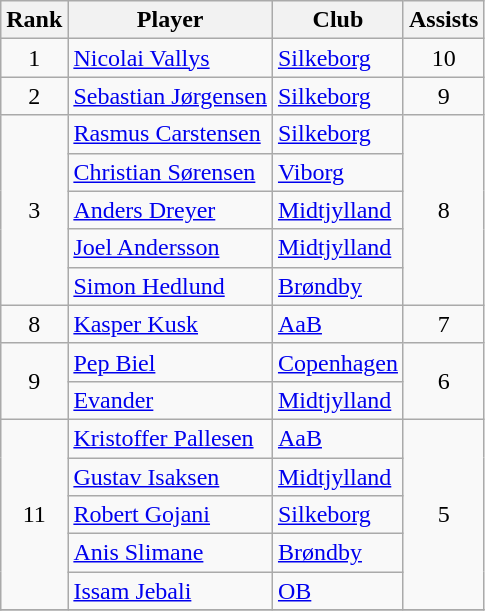<table class="wikitable" style="text-align:center">
<tr>
<th>Rank</th>
<th>Player</th>
<th>Club</th>
<th>Assists</th>
</tr>
<tr>
<td rowspan="1">1</td>
<td align=left> <a href='#'>Nicolai Vallys</a></td>
<td align=left><a href='#'>Silkeborg</a></td>
<td rowspan="1">10</td>
</tr>
<tr>
<td rowspan="1">2</td>
<td align=left> <a href='#'>Sebastian Jørgensen</a></td>
<td align=left><a href='#'>Silkeborg</a></td>
<td rowspan="1">9</td>
</tr>
<tr>
<td rowspan="5">3</td>
<td align=left> <a href='#'>Rasmus Carstensen</a></td>
<td align=left><a href='#'>Silkeborg</a></td>
<td rowspan="5">8</td>
</tr>
<tr>
<td align=left> <a href='#'>Christian Sørensen</a></td>
<td align=left><a href='#'>Viborg</a></td>
</tr>
<tr>
<td align=left> <a href='#'>Anders Dreyer</a></td>
<td align=left><a href='#'>Midtjylland</a></td>
</tr>
<tr>
<td align=left> <a href='#'>Joel Andersson</a></td>
<td align=left><a href='#'>Midtjylland</a></td>
</tr>
<tr>
<td align=left> <a href='#'>Simon Hedlund</a></td>
<td align=left><a href='#'>Brøndby</a></td>
</tr>
<tr>
<td rowspan="1">8</td>
<td align=left> <a href='#'>Kasper Kusk</a></td>
<td align=left><a href='#'>AaB</a></td>
<td rowspan="1">7</td>
</tr>
<tr>
<td rowspan="2">9</td>
<td align=left> <a href='#'>Pep Biel</a></td>
<td align=left><a href='#'>Copenhagen</a></td>
<td rowspan="2">6</td>
</tr>
<tr>
<td align=left> <a href='#'>Evander</a></td>
<td align=left><a href='#'>Midtjylland</a></td>
</tr>
<tr>
<td rowspan="5">11</td>
<td align=left> <a href='#'>Kristoffer Pallesen</a></td>
<td align=left><a href='#'>AaB</a></td>
<td rowspan="5">5</td>
</tr>
<tr>
<td align=left> <a href='#'>Gustav Isaksen</a></td>
<td align=left><a href='#'>Midtjylland</a></td>
</tr>
<tr>
<td align=left> <a href='#'>Robert Gojani</a></td>
<td align=left><a href='#'>Silkeborg</a></td>
</tr>
<tr>
<td align=left> <a href='#'>Anis Slimane</a></td>
<td align=left><a href='#'>Brøndby</a></td>
</tr>
<tr>
<td align=left> <a href='#'>Issam Jebali</a></td>
<td align=left><a href='#'>OB</a></td>
</tr>
<tr>
</tr>
</table>
